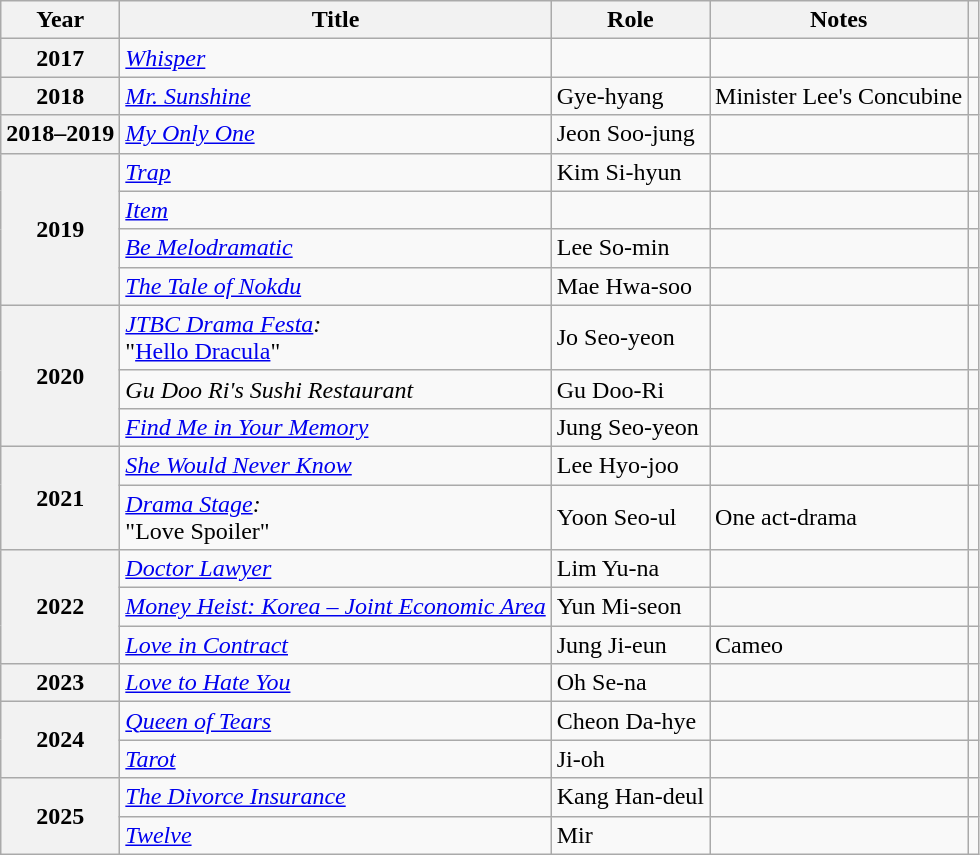<table class="wikitable plainrowheaders sortable">
<tr>
<th scope="col">Year</th>
<th scope="col">Title</th>
<th scope="col">Role</th>
<th scope="col">Notes</th>
<th scope="col" class="unsortable"></th>
</tr>
<tr>
<th scope="row">2017</th>
<td><em><a href='#'>Whisper</a></em></td>
<td></td>
<td></td>
<td style="text-align:center"></td>
</tr>
<tr>
<th scope="row">2018</th>
<td><em><a href='#'>Mr. Sunshine</a></em></td>
<td>Gye-hyang</td>
<td>Minister Lee's Concubine</td>
<td style="text-align:center"></td>
</tr>
<tr>
<th scope="row">2018–2019</th>
<td><em><a href='#'>My Only One</a></em></td>
<td>Jeon Soo-jung</td>
<td></td>
<td style="text-align:center"></td>
</tr>
<tr>
<th scope="row" rowspan="4">2019</th>
<td><em><a href='#'>Trap</a></em></td>
<td>Kim Si-hyun</td>
<td></td>
<td style="text-align:center"></td>
</tr>
<tr>
<td><em><a href='#'>Item</a></em></td>
<td></td>
<td></td>
<td style="text-align:center"></td>
</tr>
<tr>
<td><em><a href='#'>Be Melodramatic</a></em></td>
<td>Lee So-min</td>
<td></td>
<td style="text-align:center"></td>
</tr>
<tr>
<td><em><a href='#'>The Tale of Nokdu</a></em></td>
<td>Mae Hwa-soo</td>
<td></td>
<td style="text-align:center"></td>
</tr>
<tr>
<th scope="row" rowspan="3">2020</th>
<td><em><a href='#'>JTBC Drama Festa</a>:</em><br>"<a href='#'>Hello Dracula</a>"</td>
<td>Jo Seo-yeon</td>
<td></td>
<td style="text-align:center"></td>
</tr>
<tr>
<td><em>Gu Doo Ri's Sushi Restaurant</em></td>
<td>Gu Doo-Ri</td>
<td></td>
<td style="text-align:center"></td>
</tr>
<tr>
<td><em><a href='#'>Find Me in Your Memory</a></em></td>
<td>Jung Seo-yeon</td>
<td></td>
<td style="text-align:center"></td>
</tr>
<tr>
<th scope="row" rowspan="2">2021</th>
<td><em><a href='#'>She Would Never Know</a></em></td>
<td>Lee Hyo-joo</td>
<td></td>
<td style="text-align:center"></td>
</tr>
<tr>
<td><em><a href='#'>Drama Stage</a>:</em><br>"Love Spoiler"</td>
<td>Yoon Seo-ul</td>
<td>One act-drama</td>
<td style="text-align:center"></td>
</tr>
<tr>
<th scope="row" rowspan="3">2022</th>
<td><em><a href='#'>Doctor Lawyer</a></em></td>
<td>Lim Yu-na</td>
<td></td>
<td style="text-align:center"></td>
</tr>
<tr>
<td><em><a href='#'>Money Heist: Korea – Joint Economic Area</a></em></td>
<td>Yun Mi-seon</td>
<td></td>
<td style="text-align:center"></td>
</tr>
<tr>
<td><em><a href='#'>Love in Contract</a></em></td>
<td>Jung Ji-eun</td>
<td>Cameo</td>
<td style="text-align:center"></td>
</tr>
<tr>
<th scope="row">2023</th>
<td><em><a href='#'>Love to Hate You</a></em></td>
<td>Oh Se-na</td>
<td></td>
<td style="text-align:center"></td>
</tr>
<tr>
<th scope="row" rowspan="2">2024</th>
<td><em><a href='#'>Queen of Tears</a></em></td>
<td>Cheon Da-hye</td>
<td></td>
<td style="text-align:center"></td>
</tr>
<tr>
<td><em><a href='#'>Tarot</a></em></td>
<td>Ji-oh</td>
<td></td>
<td style="text-align:center"></td>
</tr>
<tr>
<th scope="row" rowspan="2">2025</th>
<td><em><a href='#'>The Divorce Insurance</a></em></td>
<td>Kang Han-deul</td>
<td></td>
<td style="text-align:center"></td>
</tr>
<tr>
<td><em><a href='#'>Twelve</a></em></td>
<td>Mir</td>
<td></td>
<td style="text-align:center"></td>
</tr>
</table>
